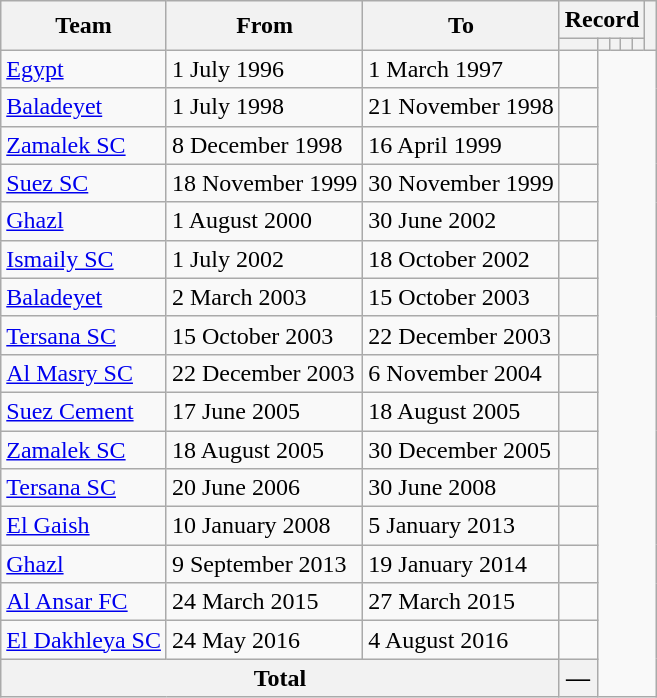<table class=wikitable style=text-align:center>
<tr>
<th rowspan=2>Team</th>
<th rowspan=2>From</th>
<th rowspan=2>To</th>
<th colspan=5>Record</th>
<th rowspan=2></th>
</tr>
<tr>
<th></th>
<th></th>
<th></th>
<th></th>
<th></th>
</tr>
<tr>
<td align=left><a href='#'>Egypt</a></td>
<td align=left>1 July 1996</td>
<td align=left>1 March 1997<br></td>
<td></td>
</tr>
<tr>
<td align=left><a href='#'>Baladeyet</a></td>
<td align=left>1 July 1998</td>
<td align=left>21 November 1998<br></td>
<td></td>
</tr>
<tr>
<td align=left><a href='#'>Zamalek SC</a></td>
<td align=left>8 December 1998</td>
<td align=left>16 April 1999<br></td>
<td></td>
</tr>
<tr>
<td align=left><a href='#'>Suez SC</a></td>
<td align=left>18 November 1999</td>
<td align=left>30 November 1999<br></td>
<td></td>
</tr>
<tr>
<td align=left><a href='#'>Ghazl</a></td>
<td align=left>1 August 2000</td>
<td align=left>30 June 2002<br></td>
<td></td>
</tr>
<tr>
<td align=left><a href='#'>Ismaily SC</a></td>
<td align=left>1 July 2002</td>
<td align=left>18 October 2002<br></td>
<td></td>
</tr>
<tr>
<td align=left><a href='#'>Baladeyet</a></td>
<td align=left>2 March 2003</td>
<td align=left>15 October 2003<br></td>
<td></td>
</tr>
<tr>
<td align=left><a href='#'>Tersana SC</a></td>
<td align=left>15 October 2003</td>
<td align=left>22 December 2003<br></td>
<td></td>
</tr>
<tr>
<td align=left><a href='#'>Al Masry SC</a></td>
<td align=left>22 December 2003</td>
<td align=left>6 November 2004<br></td>
<td></td>
</tr>
<tr>
<td align=left><a href='#'>Suez Cement</a></td>
<td align=left>17 June 2005</td>
<td align=left>18 August 2005<br></td>
<td></td>
</tr>
<tr>
<td align=left><a href='#'>Zamalek SC</a></td>
<td align=left>18 August 2005</td>
<td align=left>30 December 2005<br></td>
<td></td>
</tr>
<tr>
<td align=left><a href='#'>Tersana SC</a></td>
<td align=left>20 June 2006</td>
<td align=left>30 June 2008<br></td>
<td></td>
</tr>
<tr>
<td align=left><a href='#'>El Gaish</a></td>
<td align=left>10 January 2008</td>
<td align=left>5 January 2013<br></td>
<td></td>
</tr>
<tr>
<td align=left><a href='#'>Ghazl</a></td>
<td align=left>9 September 2013</td>
<td align=left>19 January 2014<br></td>
<td></td>
</tr>
<tr>
<td align=left><a href='#'>Al Ansar FC</a></td>
<td align=left>24 March 2015</td>
<td align=left>27 March 2015<br></td>
<td></td>
</tr>
<tr>
<td align=left><a href='#'>El Dakhleya SC</a></td>
<td align=left>24 May 2016</td>
<td align=left>4 August 2016<br></td>
<td></td>
</tr>
<tr>
<th colspan=3>Total<br></th>
<th>—</th>
</tr>
</table>
